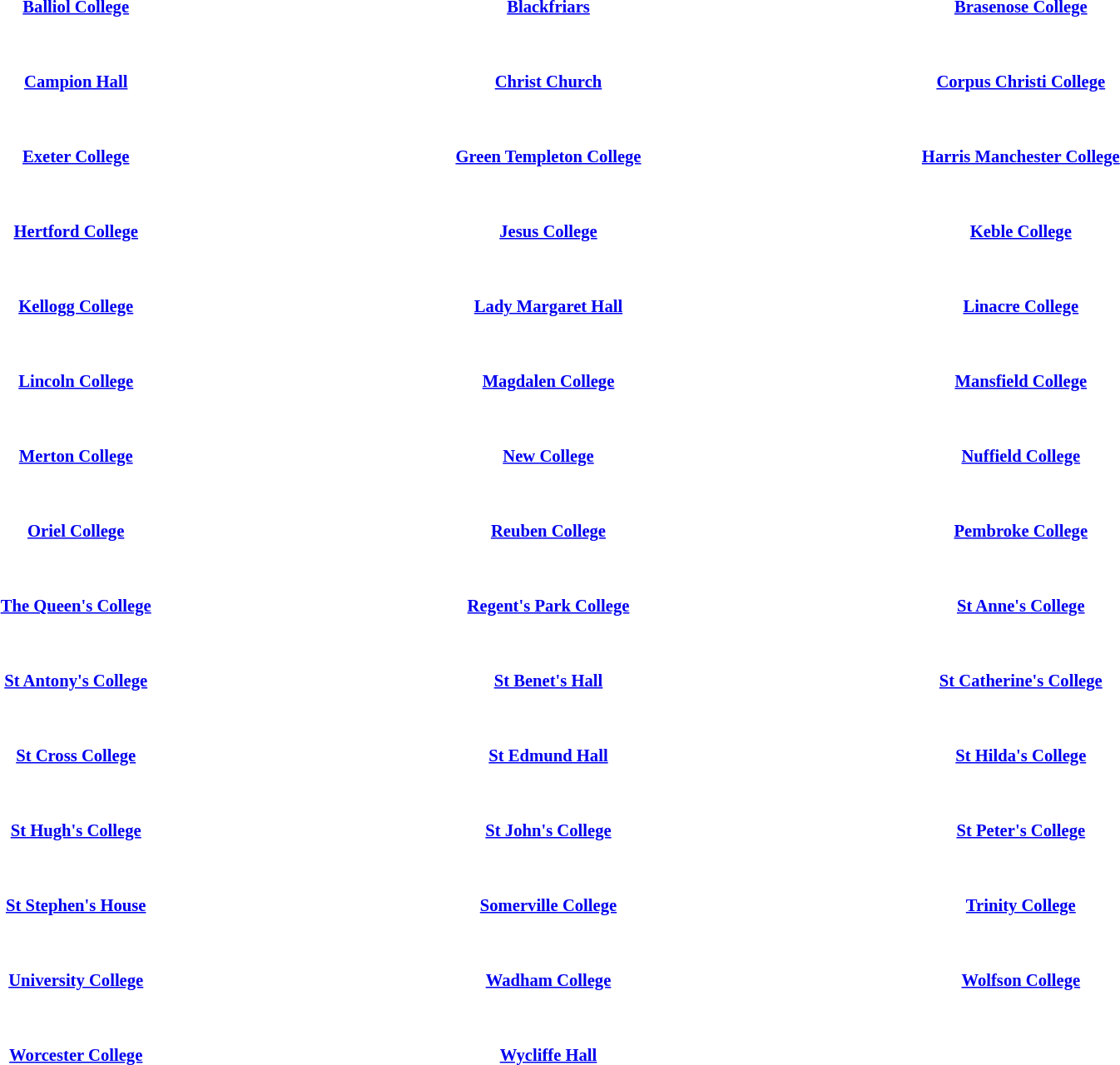<table class="toccolours" style="margin: 0 auto; width:90%; font-size: 0.86em">
<tr>
<th style="width:33.3%"><a href='#'>Balliol College</a></th>
<th style="width:33.3%"><a href='#'>Blackfriars</a></th>
<th style="width:33.3%"><a href='#'>Brasenose College</a></th>
</tr>
<tr>
<td><br></td>
<td><br></td>
<td><br></td>
</tr>
<tr>
<td> </td>
</tr>
<tr>
<th><a href='#'>Campion Hall</a></th>
<th><a href='#'>Christ Church</a></th>
<th><a href='#'>Corpus Christi College</a></th>
</tr>
<tr>
<td><br></td>
<td><br></td>
<td><br></td>
</tr>
<tr>
<td> </td>
</tr>
<tr>
<th><a href='#'>Exeter College</a></th>
<th><a href='#'>Green Templeton College</a></th>
<th><a href='#'>Harris Manchester College</a></th>
</tr>
<tr>
<td><br></td>
<td><br></td>
<td><br></td>
</tr>
<tr>
<td> </td>
</tr>
<tr>
<th><a href='#'>Hertford College</a></th>
<th><a href='#'>Jesus College</a></th>
<th><a href='#'>Keble College</a></th>
</tr>
<tr>
<td><br></td>
<td><br></td>
<td><br></td>
</tr>
<tr>
<td> </td>
</tr>
<tr>
<th><a href='#'>Kellogg College</a></th>
<th><a href='#'>Lady Margaret Hall</a></th>
<th><a href='#'>Linacre College</a></th>
</tr>
<tr>
<td><br></td>
<td><br></td>
<td><br></td>
</tr>
<tr>
<td> </td>
</tr>
<tr>
<th><a href='#'>Lincoln College</a></th>
<th><a href='#'>Magdalen College</a></th>
<th><a href='#'>Mansfield College</a></th>
</tr>
<tr>
<td><br></td>
<td><br></td>
<td><br></td>
</tr>
<tr>
<td> </td>
</tr>
<tr>
<th><a href='#'>Merton College</a></th>
<th><a href='#'>New College</a></th>
<th><a href='#'>Nuffield College</a></th>
</tr>
<tr>
<td><br></td>
<td><br></td>
<td><br></td>
</tr>
<tr>
<td> </td>
</tr>
<tr>
<th><a href='#'>Oriel College</a></th>
<th><a href='#'>Reuben College</a></th>
<th><a href='#'>Pembroke College</a></th>
</tr>
<tr>
<td><br></td>
<td><br></td>
<td><br></td>
</tr>
<tr>
<td> </td>
</tr>
<tr>
<th><a href='#'>The Queen's College</a></th>
<th><a href='#'>Regent's Park College</a></th>
<th><a href='#'>St Anne's College</a></th>
</tr>
<tr>
<td><br></td>
<td><br></td>
<td><br></td>
</tr>
<tr>
<td> </td>
</tr>
<tr>
<th><a href='#'>St Antony's College</a></th>
<th><a href='#'>St Benet's Hall</a></th>
<th><a href='#'>St Catherine's College</a></th>
</tr>
<tr>
<td><br></td>
<td><br></td>
<td><br></td>
</tr>
<tr>
<td> </td>
</tr>
<tr>
<th><a href='#'>St Cross College</a></th>
<th><a href='#'>St Edmund Hall</a></th>
<th><a href='#'>St Hilda's College</a></th>
</tr>
<tr>
<td><br></td>
<td><br></td>
<td><br></td>
</tr>
<tr>
<td> </td>
</tr>
<tr>
<th><a href='#'>St Hugh's College</a></th>
<th><a href='#'>St John's College</a></th>
<th><a href='#'>St Peter's College</a></th>
</tr>
<tr>
<td><br></td>
<td><br></td>
<td><br></td>
</tr>
<tr>
<td> </td>
</tr>
<tr>
<th><a href='#'>St Stephen's House</a></th>
<th><a href='#'>Somerville College</a></th>
<th><a href='#'>Trinity College</a></th>
</tr>
<tr>
<td><br>
</td>
<td><br></td>
<td><br></td>
</tr>
<tr>
<td> </td>
</tr>
<tr>
<th><a href='#'>University College</a></th>
<th><a href='#'>Wadham College</a></th>
<th><a href='#'>Wolfson College</a></th>
</tr>
<tr>
<td><br></td>
<td><br></td>
<td><br></td>
</tr>
<tr>
<td> </td>
</tr>
<tr>
<th><a href='#'>Worcester College</a></th>
<th><a href='#'>Wycliffe Hall</a></th>
</tr>
<tr>
<td><br></td>
<td><br>

</td>
</tr>
</table>
